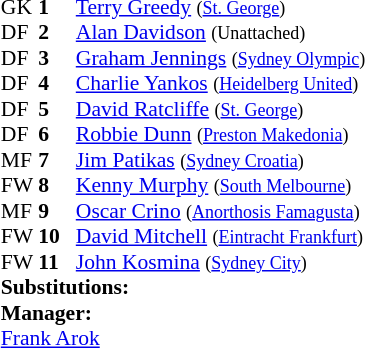<table style="font-size:90%; margin:0.2em auto;" cellspacing="0" cellpadding="0">
<tr>
<th width="25"></th>
<th width="25"></th>
</tr>
<tr>
<td>GK</td>
<td><strong>1</strong></td>
<td><a href='#'>Terry Greedy</a> <small>(<a href='#'>St. George</a>)</small></td>
</tr>
<tr>
<td>DF</td>
<td><strong>2</strong></td>
<td><a href='#'>Alan Davidson</a> <small>(Unattached)</small></td>
</tr>
<tr>
<td>DF</td>
<td><strong>3</strong></td>
<td><a href='#'>Graham Jennings</a> <small>(<a href='#'>Sydney Olympic</a>)</small></td>
</tr>
<tr>
<td>DF</td>
<td><strong>4</strong></td>
<td><a href='#'>Charlie Yankos</a> <small>(<a href='#'>Heidelberg United</a>)</small></td>
</tr>
<tr>
<td>DF</td>
<td><strong>5</strong></td>
<td><a href='#'>David Ratcliffe</a> <small>(<a href='#'>St. George</a>)</small></td>
</tr>
<tr>
<td>DF</td>
<td><strong>6</strong></td>
<td><a href='#'>Robbie Dunn</a> <small>(<a href='#'>Preston Makedonia</a>)</small></td>
</tr>
<tr>
<td>MF</td>
<td><strong>7</strong></td>
<td><a href='#'>Jim Patikas</a> <small>(<a href='#'>Sydney Croatia</a>)</small></td>
</tr>
<tr>
<td>FW</td>
<td><strong>8</strong></td>
<td><a href='#'>Kenny Murphy</a> <small>(<a href='#'>South Melbourne</a>)</small></td>
</tr>
<tr>
<td>MF</td>
<td><strong>9</strong></td>
<td><a href='#'>Oscar Crino</a> <small>(<a href='#'>Anorthosis Famagusta</a>)</small></td>
</tr>
<tr>
<td>FW</td>
<td><strong>10</strong></td>
<td><a href='#'>David Mitchell</a> <small>(<a href='#'>Eintracht Frankfurt</a>)</small></td>
</tr>
<tr>
<td>FW</td>
<td><strong>11</strong></td>
<td><a href='#'>John Kosmina</a> <small>(<a href='#'>Sydney City</a>)</small></td>
</tr>
<tr>
<td colspan=3><strong>Substitutions:</strong></td>
</tr>
<tr>
<td></td>
<td><strong></strong></td>
<td></td>
</tr>
<tr>
<td colspan=3><strong>Manager:</strong></td>
</tr>
<tr>
<td colspan="4"> <a href='#'>Frank Arok</a></td>
</tr>
</table>
